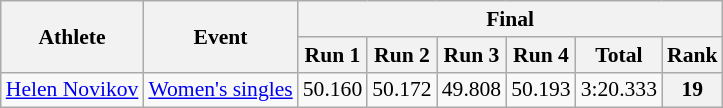<table class="wikitable" style="font-size:90%">
<tr>
<th rowspan="2">Athlete</th>
<th rowspan="2">Event</th>
<th colspan="6">Final</th>
</tr>
<tr>
<th>Run 1</th>
<th>Run 2</th>
<th>Run 3</th>
<th>Run 4</th>
<th>Total</th>
<th>Rank</th>
</tr>
<tr>
<td><a href='#'>Helen Novikov</a></td>
<td><a href='#'>Women's singles</a></td>
<td align="center">50.160</td>
<td align="center">50.172</td>
<td align="center">49.808</td>
<td align="center">50.193</td>
<td align="center">3:20.333</td>
<th align="center">19</th>
</tr>
</table>
